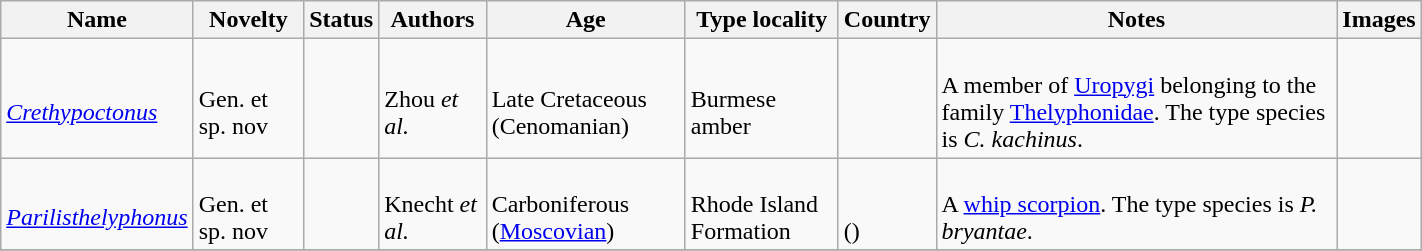<table class="wikitable sortable" align="center" width="75%">
<tr>
<th>Name</th>
<th>Novelty</th>
<th>Status</th>
<th>Authors</th>
<th>Age</th>
<th>Type locality</th>
<th>Country</th>
<th>Notes</th>
<th>Images</th>
</tr>
<tr>
<td><br><em><a href='#'>Crethypoctonus</a></em></td>
<td><br>Gen. et sp. nov</td>
<td></td>
<td><br>Zhou <em>et al.</em></td>
<td><br>Late Cretaceous (Cenomanian)</td>
<td><br>Burmese amber</td>
<td><br></td>
<td><br>A member of <a href='#'>Uropygi</a> belonging to the family <a href='#'>Thelyphonidae</a>. The type species is <em>C. kachinus</em>.</td>
<td></td>
</tr>
<tr>
<td><br><em><a href='#'>Parilisthelyphonus</a></em></td>
<td><br>Gen. et sp. nov</td>
<td></td>
<td><br>Knecht <em>et al.</em></td>
<td><br>Carboniferous (<a href='#'>Moscovian</a>)</td>
<td><br>Rhode Island Formation</td>
<td><br><br>()</td>
<td><br>A <a href='#'>whip scorpion</a>. The type species is <em>P. bryantae</em>.</td>
<td></td>
</tr>
<tr>
</tr>
</table>
